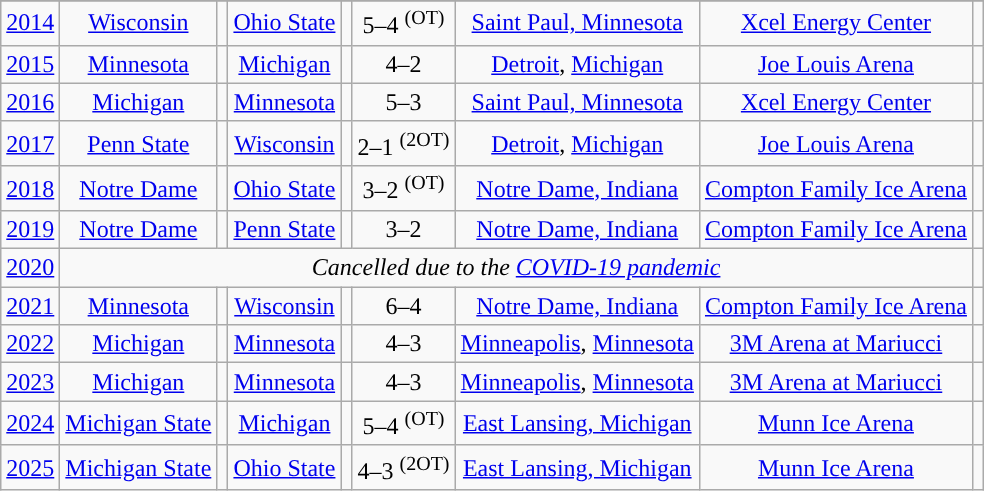<table class="wikitable sortable" style="text-align: center;">
<tr>
</tr>
<tr>
<td><a href='#'>2014</a></td>
<td><a href='#'>Wisconsin</a></td>
<td></td>
<td><a href='#'>Ohio State</a></td>
<td></td>
<td>5–4 <sup>(OT)</sup></td>
<td><a href='#'>Saint Paul, Minnesota</a></td>
<td><a href='#'>Xcel Energy Center</a></td>
<td align=center></td>
</tr>
<tr>
<td><a href='#'>2015</a></td>
<td><a href='#'>Minnesota</a></td>
<td></td>
<td><a href='#'>Michigan</a></td>
<td></td>
<td>4–2</td>
<td><a href='#'>Detroit</a>, <a href='#'>Michigan</a></td>
<td><a href='#'>Joe Louis Arena</a></td>
<td align=center></td>
</tr>
<tr>
<td><a href='#'>2016</a></td>
<td><a href='#'>Michigan</a></td>
<td></td>
<td><a href='#'>Minnesota</a></td>
<td></td>
<td>5–3</td>
<td><a href='#'>Saint Paul, Minnesota</a></td>
<td><a href='#'>Xcel Energy Center</a></td>
<td align=center></td>
</tr>
<tr>
<td><a href='#'>2017</a></td>
<td><a href='#'>Penn State</a></td>
<td></td>
<td><a href='#'>Wisconsin</a></td>
<td></td>
<td>2–1 <sup>(2OT)</sup></td>
<td><a href='#'>Detroit</a>, <a href='#'>Michigan</a></td>
<td><a href='#'>Joe Louis Arena</a></td>
<td align=center></td>
</tr>
<tr>
<td><a href='#'>2018</a></td>
<td><a href='#'>Notre Dame</a></td>
<td></td>
<td><a href='#'>Ohio State</a></td>
<td></td>
<td>3–2 <sup>(OT)</sup></td>
<td><a href='#'>Notre Dame, Indiana</a></td>
<td><a href='#'>Compton Family Ice Arena</a></td>
<td align=center></td>
</tr>
<tr>
<td><a href='#'>2019</a></td>
<td><a href='#'>Notre Dame</a></td>
<td></td>
<td><a href='#'>Penn State</a></td>
<td></td>
<td>3–2</td>
<td><a href='#'>Notre Dame, Indiana</a></td>
<td><a href='#'>Compton Family Ice Arena</a></td>
<td align=center></td>
</tr>
<tr>
<td><a href='#'>2020</a></td>
<td colspan=7 align=center><em>Cancelled due to the <a href='#'>COVID-19 pandemic</a></em></td>
<td align=center></td>
</tr>
<tr>
<td><a href='#'>2021</a></td>
<td><a href='#'>Minnesota</a></td>
<td></td>
<td><a href='#'>Wisconsin</a></td>
<td></td>
<td>6–4</td>
<td><a href='#'>Notre Dame, Indiana</a></td>
<td><a href='#'>Compton Family Ice Arena</a></td>
<td align=center></td>
</tr>
<tr>
<td><a href='#'>2022</a></td>
<td><a href='#'>Michigan</a></td>
<td></td>
<td><a href='#'>Minnesota</a></td>
<td></td>
<td>4–3</td>
<td><a href='#'>Minneapolis</a>, <a href='#'>Minnesota</a></td>
<td><a href='#'>3M Arena at Mariucci</a></td>
<td align=center></td>
</tr>
<tr>
<td><a href='#'>2023</a></td>
<td><a href='#'>Michigan</a></td>
<td></td>
<td><a href='#'>Minnesota</a></td>
<td></td>
<td>4–3</td>
<td><a href='#'>Minneapolis</a>, <a href='#'>Minnesota</a></td>
<td><a href='#'>3M Arena at Mariucci</a></td>
<td align=center></td>
</tr>
<tr>
<td><a href='#'>2024</a></td>
<td><a href='#'>Michigan State</a></td>
<td></td>
<td><a href='#'>Michigan</a></td>
<td></td>
<td>5–4 <sup>(OT)</sup></td>
<td><a href='#'>East Lansing, Michigan</a></td>
<td><a href='#'>Munn Ice Arena</a></td>
<td align=center></td>
</tr>
<tr>
<td><a href='#'>2025</a></td>
<td><a href='#'>Michigan State</a></td>
<td></td>
<td><a href='#'>Ohio State</a></td>
<td></td>
<td>4–3 <sup>(2OT)</sup></td>
<td><a href='#'>East Lansing, Michigan</a></td>
<td><a href='#'>Munn Ice Arena</a></td>
<td align=center></td>
</tr>
</table>
